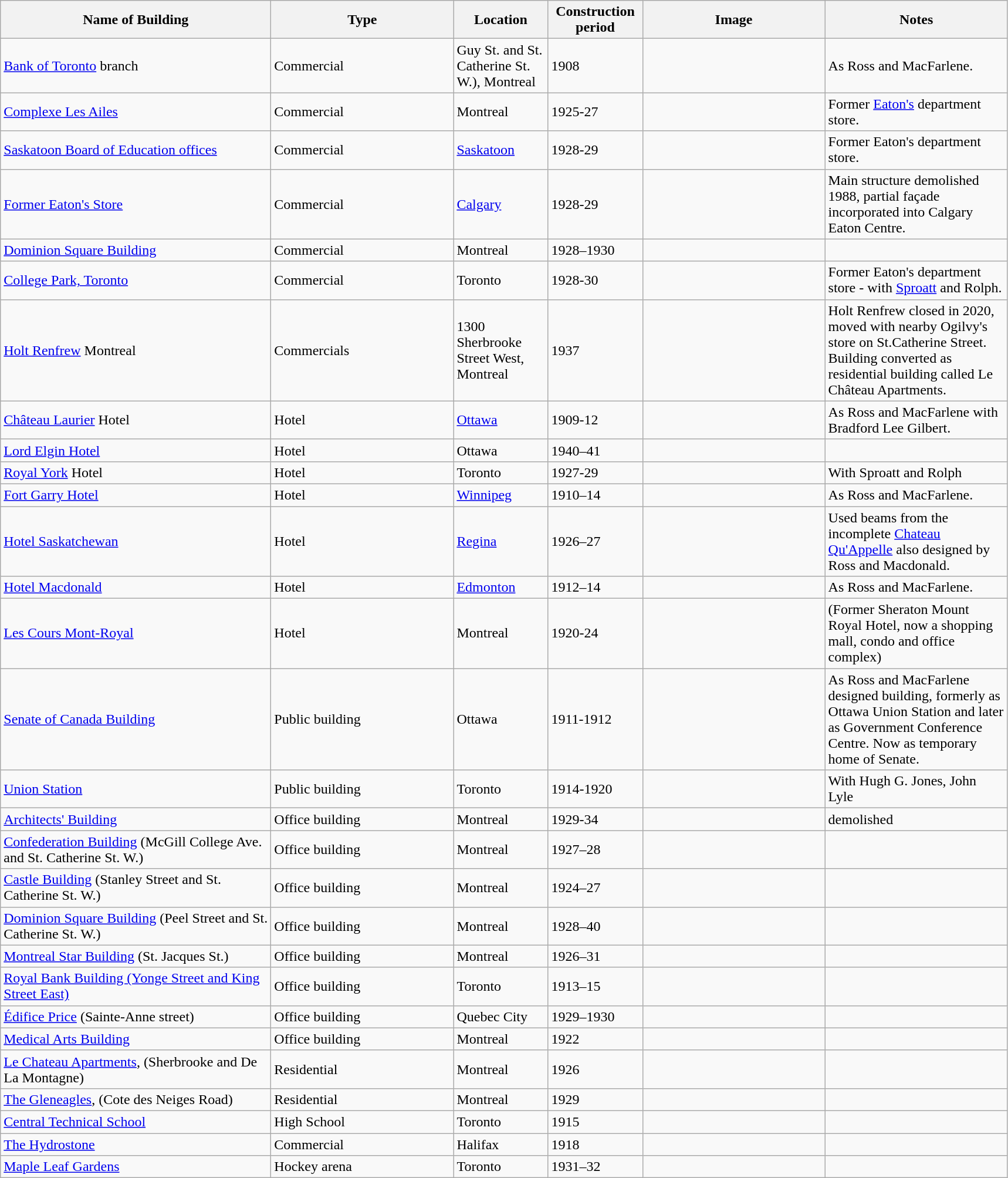<table class="wikitable sortable">
<tr>
<th style="width:300px;">Name of Building</th>
<th style="width:200px;">Type</th>
<th style="width:100px;">Location</th>
<th style="width:100px;">Construction period</th>
<th style="width:200px;">Image</th>
<th style="width:200px;">Notes</th>
</tr>
<tr>
<td><a href='#'>Bank of Toronto</a> branch</td>
<td>Commercial</td>
<td>Guy St. and St. Catherine St. W.), Montreal</td>
<td>1908</td>
<td></td>
<td>As Ross and MacFarlene.</td>
</tr>
<tr>
<td><a href='#'>Complexe Les Ailes</a></td>
<td>Commercial</td>
<td>Montreal</td>
<td>1925-27</td>
<td></td>
<td>Former <a href='#'>Eaton's</a> department store.</td>
</tr>
<tr>
<td><a href='#'>Saskatoon Board of Education offices</a></td>
<td>Commercial</td>
<td><a href='#'>Saskatoon</a></td>
<td>1928-29</td>
<td></td>
<td>Former Eaton's department store.</td>
</tr>
<tr>
<td><a href='#'>Former Eaton's Store</a></td>
<td>Commercial</td>
<td><a href='#'>Calgary</a></td>
<td>1928-29</td>
<td></td>
<td>Main structure demolished 1988, partial façade incorporated into Calgary Eaton Centre.</td>
</tr>
<tr>
<td><a href='#'>Dominion Square Building</a></td>
<td>Commercial</td>
<td>Montreal</td>
<td>1928–1930</td>
<td></td>
<td></td>
</tr>
<tr>
<td><a href='#'>College Park, Toronto</a></td>
<td>Commercial</td>
<td>Toronto</td>
<td>1928-30</td>
<td></td>
<td>Former Eaton's department store - with <a href='#'>Sproatt</a> and Rolph.</td>
</tr>
<tr>
<td><a href='#'>Holt Renfrew</a> Montreal</td>
<td>Commercials</td>
<td>1300 Sherbrooke Street West, Montreal</td>
<td>1937</td>
<td></td>
<td>Holt Renfrew closed in 2020, moved with nearby Ogilvy's store on St.Catherine Street. Building converted as residential building called Le Château Apartments.</td>
</tr>
<tr>
<td><a href='#'>Château Laurier</a> Hotel</td>
<td>Hotel</td>
<td><a href='#'>Ottawa</a></td>
<td>1909-12</td>
<td></td>
<td>As Ross and MacFarlene with Bradford Lee Gilbert.<br></td>
</tr>
<tr>
<td><a href='#'>Lord Elgin Hotel</a></td>
<td>Hotel</td>
<td>Ottawa</td>
<td>1940–41</td>
<td></td>
<td></td>
</tr>
<tr>
<td><a href='#'>Royal York</a> Hotel</td>
<td>Hotel</td>
<td>Toronto</td>
<td>1927-29</td>
<td></td>
<td>With  Sproatt and Rolph</td>
</tr>
<tr>
<td><a href='#'>Fort Garry Hotel</a></td>
<td>Hotel</td>
<td><a href='#'>Winnipeg</a></td>
<td>1910–14</td>
<td></td>
<td>As Ross and MacFarlene.</td>
</tr>
<tr>
<td><a href='#'>Hotel Saskatchewan</a></td>
<td>Hotel</td>
<td><a href='#'>Regina</a></td>
<td>1926–27</td>
<td></td>
<td>Used beams from the incomplete <a href='#'>Chateau Qu'Appelle</a> also designed by Ross and Macdonald.</td>
</tr>
<tr>
<td><a href='#'>Hotel Macdonald</a></td>
<td>Hotel</td>
<td><a href='#'>Edmonton</a></td>
<td>1912–14</td>
<td></td>
<td>As Ross and MacFarlene.</td>
</tr>
<tr>
<td><a href='#'>Les Cours Mont-Royal</a></td>
<td>Hotel</td>
<td>Montreal</td>
<td>1920-24</td>
<td></td>
<td>(Former Sheraton Mount Royal Hotel, now a shopping mall, condo and office complex)</td>
</tr>
<tr>
<td><a href='#'>Senate of Canada Building</a></td>
<td>Public building</td>
<td>Ottawa</td>
<td>1911-1912</td>
<td></td>
<td>As Ross and MacFarlene designed building, formerly as Ottawa Union Station and later as Government Conference Centre. Now as temporary home of Senate.</td>
</tr>
<tr>
<td><a href='#'>Union Station</a></td>
<td>Public building</td>
<td>Toronto</td>
<td>1914-1920</td>
<td></td>
<td>With Hugh G. Jones, John Lyle</td>
</tr>
<tr>
<td><a href='#'>Architects' Building</a></td>
<td>Office building</td>
<td>Montreal</td>
<td>1929-34</td>
<td></td>
<td>demolished</td>
</tr>
<tr>
<td><a href='#'>Confederation Building</a> (McGill College Ave. and St. Catherine St. W.)</td>
<td>Office building</td>
<td>Montreal</td>
<td>1927–28</td>
<td></td>
<td></td>
</tr>
<tr>
<td><a href='#'>Castle Building</a> (Stanley Street and St. Catherine St. W.)</td>
<td>Office building</td>
<td>Montreal</td>
<td>1924–27</td>
<td></td>
<td></td>
</tr>
<tr>
<td><a href='#'>Dominion Square Building</a> (Peel Street and St. Catherine St. W.)</td>
<td>Office building</td>
<td>Montreal</td>
<td>1928–40</td>
<td></td>
<td></td>
</tr>
<tr>
<td><a href='#'>Montreal Star Building</a> (St. Jacques St.)</td>
<td>Office building</td>
<td>Montreal</td>
<td>1926–31</td>
<td></td>
<td></td>
</tr>
<tr>
<td><a href='#'>Royal Bank Building (Yonge Street and King Street East)</a></td>
<td>Office building</td>
<td>Toronto</td>
<td>1913–15</td>
<td></td>
<td></td>
</tr>
<tr>
<td><a href='#'>Édifice Price</a> (Sainte-Anne street)</td>
<td>Office building</td>
<td>Quebec City</td>
<td>1929–1930</td>
<td></td>
<td></td>
</tr>
<tr>
<td><a href='#'>Medical Arts Building</a></td>
<td>Office building</td>
<td>Montreal</td>
<td>1922</td>
<td></td>
<td></td>
</tr>
<tr>
<td><a href='#'>Le Chateau Apartments</a>, (Sherbrooke and De La Montagne)</td>
<td>Residential</td>
<td>Montreal</td>
<td>1926</td>
<td></td>
<td></td>
</tr>
<tr>
<td><a href='#'>The Gleneagles</a>, (Cote des Neiges Road)</td>
<td>Residential</td>
<td>Montreal</td>
<td>1929</td>
<td></td>
<td></td>
</tr>
<tr>
<td><a href='#'>Central Technical School</a></td>
<td>High School</td>
<td>Toronto</td>
<td>1915</td>
<td></td>
<td></td>
</tr>
<tr>
<td><a href='#'>The Hydrostone</a></td>
<td>Commercial</td>
<td>Halifax</td>
<td>1918</td>
<td></td>
<td></td>
</tr>
<tr>
<td><a href='#'>Maple Leaf Gardens</a></td>
<td>Hockey arena</td>
<td>Toronto</td>
<td>1931–32</td>
<td></td>
<td></td>
</tr>
</table>
